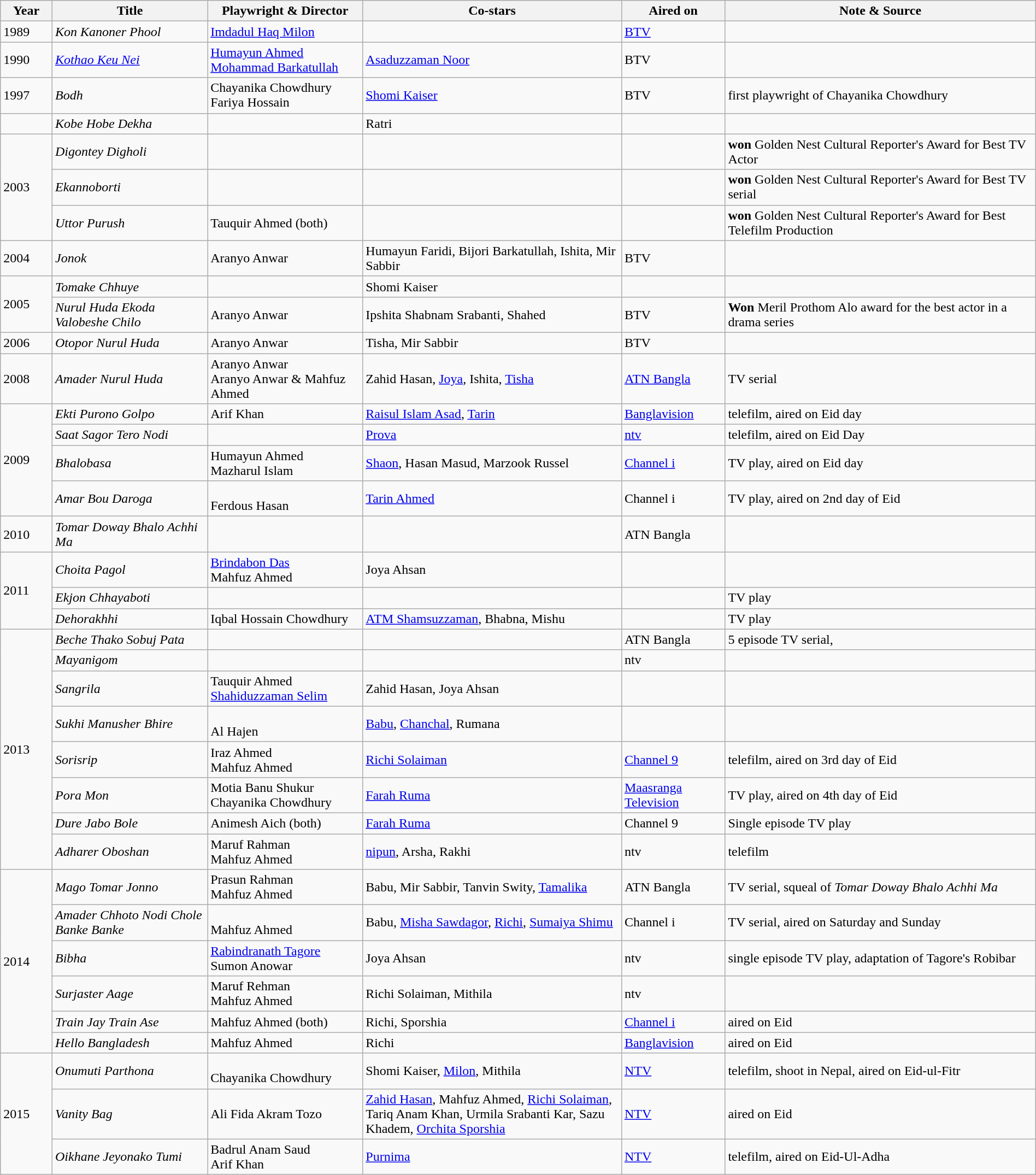<table class="wikitable" width= "100%">
<tr>
<th width= "5%">Year</th>
<th width= "15%">Title</th>
<th width= "15%">Playwright & Director</th>
<th width= "25%">Co-stars</th>
<th width= "10%">Aired on</th>
<th width= "30%">Note & Source</th>
</tr>
<tr>
<td>1989</td>
<td><em>Kon Kanoner Phool</em></td>
<td><a href='#'>Imdadul Haq Milon</a></td>
<td></td>
<td><a href='#'>BTV</a></td>
<td></td>
</tr>
<tr>
<td>1990</td>
<td><em><a href='#'>Kothao Keu Nei</a></em></td>
<td><a href='#'>Humayun Ahmed</a><br><a href='#'>Mohammad Barkatullah</a></td>
<td><a href='#'>Asaduzzaman Noor</a></td>
<td>BTV</td>
<td></td>
</tr>
<tr>
<td>1997</td>
<td><em>Bodh</em></td>
<td>Chayanika Chowdhury <br> Fariya Hossain</td>
<td><a href='#'>Shomi Kaiser</a></td>
<td>BTV</td>
<td>first playwright of Chayanika Chowdhury </td>
</tr>
<tr>
<td></td>
<td><em>Kobe Hobe Dekha</em></td>
<td></td>
<td>Ratri</td>
<td></td>
<td></td>
</tr>
<tr>
<td rowspan="3">2003</td>
<td><em>Digontey Digholi</em></td>
<td></td>
<td></td>
<td></td>
<td><strong>won</strong> Golden Nest Cultural Reporter's Award for Best TV Actor</td>
</tr>
<tr>
<td><em>Ekannoborti</em></td>
<td></td>
<td></td>
<td></td>
<td><strong>won</strong> Golden Nest Cultural Reporter's Award for Best TV serial</td>
</tr>
<tr>
<td><em>Uttor Purush</em></td>
<td>Tauquir Ahmed (both)</td>
<td></td>
<td></td>
<td><strong>won</strong> Golden Nest Cultural Reporter's Award for Best Telefilm Production</td>
</tr>
<tr>
<td>2004</td>
<td><em>Jonok</em></td>
<td>Aranyo Anwar</td>
<td>Humayun Faridi, Bijori Barkatullah, Ishita, Mir Sabbir</td>
<td>BTV</td>
<td></td>
</tr>
<tr>
<td rowspan="2">2005</td>
<td><em>Tomake Chhuye</em></td>
<td></td>
<td>Shomi Kaiser</td>
<td></td>
<td></td>
</tr>
<tr>
<td><em>Nurul Huda Ekoda Valobeshe Chilo</em></td>
<td>Aranyo Anwar</td>
<td>Ipshita Shabnam Srabanti, Shahed</td>
<td>BTV</td>
<td><strong>Won</strong> Meril Prothom Alo award for the best actor in a drama series</td>
</tr>
<tr>
<td>2006</td>
<td><em>Otopor Nurul Huda</em></td>
<td>Aranyo Anwar</td>
<td>Tisha, Mir Sabbir</td>
<td>BTV</td>
<td></td>
</tr>
<tr>
<td>2008</td>
<td><em>Amader Nurul Huda</em></td>
<td>Aranyo Anwar <br> Aranyo Anwar & Mahfuz Ahmed</td>
<td>Zahid Hasan, <a href='#'>Joya</a>, Ishita, <a href='#'>Tisha</a></td>
<td><a href='#'>ATN Bangla</a></td>
<td>TV serial</td>
</tr>
<tr>
<td rowspan="4">2009</td>
<td><em>Ekti Purono Golpo</em></td>
<td>Arif Khan</td>
<td><a href='#'>Raisul Islam Asad</a>, <a href='#'>Tarin</a></td>
<td><a href='#'>Banglavision</a></td>
<td>telefilm, aired on Eid day</td>
</tr>
<tr>
<td><em>Saat Sagor Tero Nodi</em></td>
<td></td>
<td><a href='#'>Prova</a></td>
<td><a href='#'>ntv</a></td>
<td>telefilm, aired on Eid Day</td>
</tr>
<tr>
<td><em>Bhalobasa</em></td>
<td>Humayun Ahmed <br> Mazharul Islam</td>
<td><a href='#'>Shaon</a>, Hasan Masud, Marzook Russel</td>
<td><a href='#'>Channel i</a></td>
<td>TV play, aired on Eid day</td>
</tr>
<tr>
<td><em>Amar Bou Daroga</em></td>
<td><br> Ferdous Hasan</td>
<td><a href='#'>Tarin Ahmed</a></td>
<td>Channel i</td>
<td>TV play, aired on 2nd day of Eid</td>
</tr>
<tr>
<td>2010</td>
<td><em>Tomar Doway Bhalo Achhi Ma</em></td>
<td></td>
<td></td>
<td>ATN Bangla</td>
<td></td>
</tr>
<tr>
<td rowspan="3">2011</td>
<td><em>Choita Pagol</em></td>
<td><a href='#'>Brindabon Das</a> <br> Mahfuz Ahmed</td>
<td>Joya Ahsan</td>
<td></td>
<td></td>
</tr>
<tr>
<td><em>Ekjon Chhayaboti</em></td>
<td></td>
<td></td>
<td></td>
<td>TV play</td>
</tr>
<tr>
<td><em>Dehorakhhi</em></td>
<td>Iqbal Hossain Chowdhury</td>
<td><a href='#'>ATM Shamsuzzaman</a>, Bhabna, Mishu</td>
<td></td>
<td>TV play</td>
</tr>
<tr>
<td rowspan="8">2013</td>
<td><em>Beche Thako Sobuj Pata</em></td>
<td></td>
<td></td>
<td>ATN Bangla</td>
<td>5 episode TV serial,</td>
</tr>
<tr>
<td><em>Mayanigom</em></td>
<td></td>
<td></td>
<td>ntv</td>
<td></td>
</tr>
<tr>
<td><em>Sangrila</em></td>
<td>Tauquir Ahmed <br> <a href='#'>Shahiduzzaman Selim</a></td>
<td>Zahid Hasan, Joya Ahsan</td>
<td></td>
<td></td>
</tr>
<tr>
<td><em>Sukhi Manusher Bhire</em></td>
<td><br> Al Hajen</td>
<td><a href='#'>Babu</a>, <a href='#'>Chanchal</a>, Rumana</td>
<td></td>
<td></td>
</tr>
<tr>
<td><em>Sorisrip</em></td>
<td>Iraz Ahmed <br> Mahfuz Ahmed</td>
<td><a href='#'>Richi Solaiman</a></td>
<td><a href='#'>Channel 9</a></td>
<td>telefilm, aired on 3rd day of Eid </td>
</tr>
<tr>
<td><em>Pora Mon</em></td>
<td>Motia Banu Shukur <br> Chayanika Chowdhury</td>
<td><a href='#'>Farah Ruma</a></td>
<td><a href='#'>Maasranga Television</a></td>
<td>TV play, aired on 4th day of Eid </td>
</tr>
<tr>
<td><em>Dure Jabo Bole</em></td>
<td>Animesh Aich (both)</td>
<td><a href='#'>Farah Ruma</a></td>
<td>Channel 9</td>
<td>Single episode TV play</td>
</tr>
<tr>
<td><em>Adharer Oboshan</em></td>
<td>Maruf Rahman <br> Mahfuz Ahmed</td>
<td><a href='#'>nipun</a>, Arsha, Rakhi</td>
<td>ntv</td>
<td>telefilm </td>
</tr>
<tr>
<td rowspan="6">2014</td>
<td><em>Mago Tomar Jonno</em></td>
<td>Prasun Rahman <br> Mahfuz Ahmed</td>
<td>Babu, Mir Sabbir, Tanvin Swity, <a href='#'>Tamalika</a></td>
<td>ATN Bangla</td>
<td>TV serial,  squeal of <em>Tomar Doway Bhalo Achhi Ma</em></td>
</tr>
<tr>
<td><em>Amader Chhoto Nodi Chole Banke Banke</em></td>
<td><br> Mahfuz Ahmed</td>
<td>Babu, <a href='#'>Misha Sawdagor</a>, <a href='#'>Richi</a>, <a href='#'>Sumaiya Shimu</a></td>
<td>Channel i</td>
<td>TV serial, aired on Saturday and Sunday</td>
</tr>
<tr>
<td><em>Bibha</em></td>
<td><a href='#'>Rabindranath Tagore</a><br> Sumon Anowar</td>
<td>Joya Ahsan</td>
<td>ntv</td>
<td>single episode TV play, adaptation of Tagore's Robibar</td>
</tr>
<tr>
<td><em>Surjaster Aage</em></td>
<td>Maruf Rehman <br> Mahfuz Ahmed</td>
<td>Richi Solaiman, Mithila</td>
<td>ntv</td>
<td></td>
</tr>
<tr>
<td><em>Train Jay Train Ase</em></td>
<td>Mahfuz Ahmed (both)</td>
<td>Richi, Sporshia</td>
<td><a href='#'>Channel i</a></td>
<td>aired on Eid</td>
</tr>
<tr>
<td><em>Hello Bangladesh</em></td>
<td>Mahfuz Ahmed</td>
<td>Richi</td>
<td><a href='#'>Banglavision</a></td>
<td>aired on Eid</td>
</tr>
<tr>
<td rowspan="3">2015</td>
<td><em>Onumuti Parthona</em></td>
<td><br> Chayanika Chowdhury</td>
<td>Shomi Kaiser, <a href='#'>Milon</a>, Mithila</td>
<td><a href='#'>NTV</a></td>
<td>telefilm, shoot in Nepal, aired on Eid-ul-Fitr</td>
</tr>
<tr>
<td><em>Vanity Bag</em></td>
<td>Ali Fida Akram Tozo</td>
<td><a href='#'>Zahid Hasan</a>, Mahfuz Ahmed, <a href='#'>Richi Solaiman</a>, Tariq Anam Khan, Urmila Srabanti Kar, Sazu Khadem, <a href='#'>Orchita Sporshia</a></td>
<td><a href='#'>NTV</a></td>
<td>aired on Eid</td>
</tr>
<tr>
<td><em>Oikhane Jeyonako Tumi</em></td>
<td>Badrul Anam Saud <br> Arif Khan</td>
<td><a href='#'>Purnima</a></td>
<td><a href='#'>NTV</a></td>
<td>telefilm, aired on Eid-Ul-Adha</td>
</tr>
</table>
